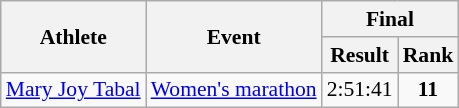<table class=wikitable  style="font-size:90%">
<tr>
<th rowspan=2>Athlete</th>
<th rowspan=2>Event</th>
<th colspan=2>Final</th>
</tr>
<tr>
<th>Result</th>
<th>Rank</th>
</tr>
<tr>
<td><a href='#'>Mary Joy Tabal</a></td>
<td align=center><a href='#'>Women's marathon</a></td>
<td align=center>2:51:41</td>
<td align=center><strong>11</strong></td>
</tr>
</table>
